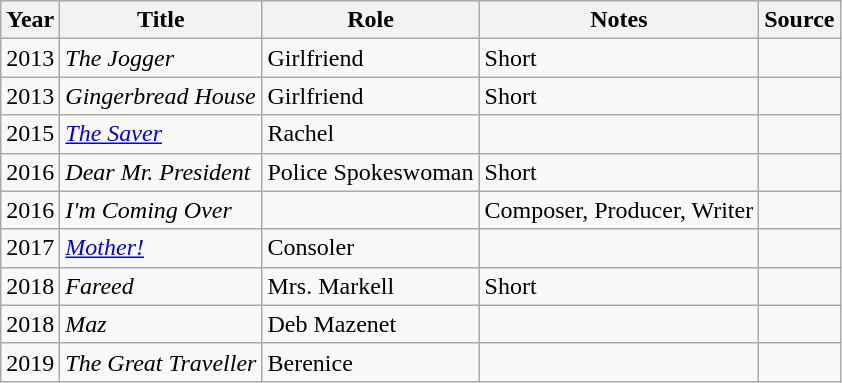<table class="wikitable sortable">
<tr>
<th>Year</th>
<th>Title</th>
<th>Role</th>
<th class="unsortable">Notes</th>
<th class="unsortable">Source</th>
</tr>
<tr>
<td>2013</td>
<td data-sort-value="Jogger, The"><em>The Jogger</em></td>
<td>Girlfriend</td>
<td>Short</td>
<td></td>
</tr>
<tr>
<td>2013</td>
<td><em>Gingerbread House</em></td>
<td>Girlfriend</td>
<td>Short</td>
<td></td>
</tr>
<tr>
<td>2015</td>
<td data-sort-value="Saver, The"><em><a href='#'>The Saver</a></em></td>
<td>Rachel</td>
<td></td>
<td></td>
</tr>
<tr>
<td>2016</td>
<td><em>Dear Mr. President</em></td>
<td>Police Spokeswoman</td>
<td>Short</td>
<td></td>
</tr>
<tr>
<td>2016</td>
<td><em>I'm Coming Over</em></td>
<td></td>
<td>Composer, Producer, Writer</td>
<td></td>
</tr>
<tr>
<td>2017</td>
<td><em><a href='#'>Mother!</a></em></td>
<td>Consoler</td>
<td></td>
<td></td>
</tr>
<tr>
<td>2018</td>
<td><em>Fareed</em></td>
<td>Mrs. Markell</td>
<td>Short</td>
<td></td>
</tr>
<tr>
<td>2018</td>
<td><em>Maz</em></td>
<td>Deb Mazenet</td>
<td></td>
<td></td>
</tr>
<tr>
<td>2019</td>
<td data-sort-value="Great Traveller, The"><em>The Great Traveller</em></td>
<td>Berenice</td>
<td></td>
<td></td>
</tr>
</table>
